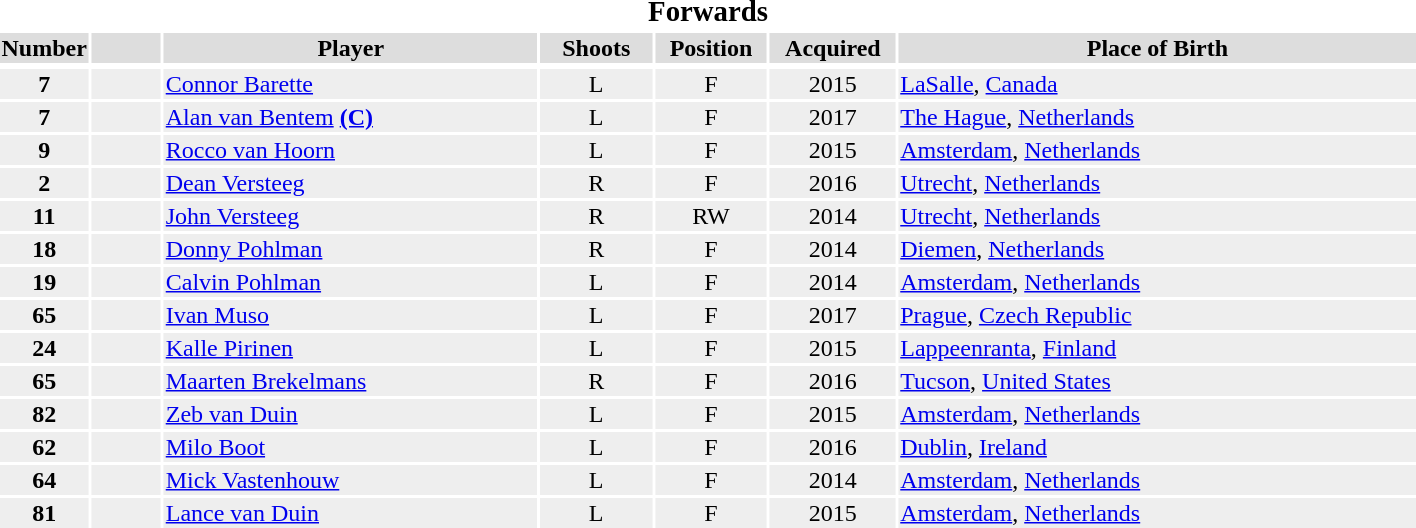<table width=75%>
<tr>
<th colspan=7><big>Forwards</big></th>
</tr>
<tr bgcolor="#dddddd">
<th width=5%>Number</th>
<th width=5%></th>
<th !width=15%>Player</th>
<th width=8%>Shoots</th>
<th width=8%>Position</th>
<th width=9%>Acquired</th>
<th width=37%>Place of Birth</th>
</tr>
<tr>
</tr>
<tr bgcolor="#eeeeee">
<td align=center><strong>7</strong></td>
<td align=center></td>
<td><a href='#'>Connor Barette</a></td>
<td align=center>L</td>
<td align=center>F</td>
<td align=center>2015</td>
<td><a href='#'>LaSalle</a>, <a href='#'>Canada</a></td>
</tr>
<tr bgcolor="#eeeeee">
<td align=center><strong>7</strong></td>
<td align=center></td>
<td><a href='#'>Alan van Bentem</a> <a href='#'><strong>(C)</strong></a></td>
<td align=center>L</td>
<td align=center>F</td>
<td align=center>2017</td>
<td><a href='#'>The Hague</a>, <a href='#'>Netherlands</a></td>
</tr>
<tr bgcolor="#eeeeee">
<td align=center><strong>9</strong></td>
<td align=center></td>
<td><a href='#'>Rocco van Hoorn</a></td>
<td align=center>L</td>
<td align=center>F</td>
<td align=center>2015</td>
<td><a href='#'>Amsterdam</a>, <a href='#'>Netherlands</a></td>
</tr>
<tr bgcolor="#eeeeee">
<td align=center><strong>2</strong></td>
<td align=center></td>
<td><a href='#'>Dean Versteeg</a></td>
<td align=center>R</td>
<td align=center>F</td>
<td align=center>2016</td>
<td><a href='#'>Utrecht</a>, <a href='#'>Netherlands</a></td>
</tr>
<tr bgcolor="#eeeeee">
<td align=center><strong>11</strong></td>
<td align=center></td>
<td><a href='#'>John Versteeg</a></td>
<td align=center>R</td>
<td align=center>RW</td>
<td align=center>2014</td>
<td><a href='#'>Utrecht</a>, <a href='#'>Netherlands</a></td>
</tr>
<tr bgcolor="#eeeeee">
<td align=center><strong>18</strong></td>
<td align=center></td>
<td><a href='#'>Donny Pohlman</a></td>
<td align=center>R</td>
<td align=center>F</td>
<td align=center>2014</td>
<td><a href='#'>Diemen</a>, <a href='#'>Netherlands</a></td>
</tr>
<tr bgcolor="#eeeeee">
<td align=center><strong>19</strong></td>
<td align=center></td>
<td><a href='#'>Calvin Pohlman</a></td>
<td align=center>L</td>
<td align=center>F</td>
<td align=center>2014</td>
<td><a href='#'>Amsterdam</a>, <a href='#'>Netherlands</a></td>
</tr>
<tr bgcolor="#eeeeee">
<td align=center><strong>65</strong></td>
<td align=center></td>
<td><a href='#'>Ivan Muso</a></td>
<td align=center>L</td>
<td align=center>F</td>
<td align=center>2017</td>
<td><a href='#'>Prague</a>, <a href='#'>Czech Republic</a></td>
</tr>
<tr bgcolor="#eeeeee">
<td align=center><strong>24</strong></td>
<td align=center></td>
<td><a href='#'>Kalle Pirinen</a></td>
<td align=center>L</td>
<td align=center>F</td>
<td align=center>2015</td>
<td><a href='#'>Lappeenranta</a>, <a href='#'>Finland</a></td>
</tr>
<tr bgcolor="#eeeeee">
<td align=center><strong>65</strong></td>
<td align=center></td>
<td><a href='#'>Maarten Brekelmans</a></td>
<td align=center>R</td>
<td align=center>F</td>
<td align=center>2016</td>
<td><a href='#'>Tucson</a>, <a href='#'>United States</a></td>
</tr>
<tr bgcolor="#eeeeee">
<td align=center><strong>82</strong></td>
<td align=center></td>
<td><a href='#'>Zeb van Duin</a></td>
<td align=center>L</td>
<td align=center>F</td>
<td align=center>2015</td>
<td><a href='#'>Amsterdam</a>, <a href='#'>Netherlands</a></td>
</tr>
<tr bgcolor="#eeeeee">
<td align=center><strong>62</strong></td>
<td align=center></td>
<td><a href='#'>Milo Boot</a></td>
<td align=center>L</td>
<td align=center>F</td>
<td align=center>2016</td>
<td><a href='#'>Dublin</a>, <a href='#'>Ireland</a></td>
</tr>
<tr bgcolor="#eeeeee">
<td align=center><strong>64</strong></td>
<td align=center></td>
<td><a href='#'>Mick Vastenhouw</a></td>
<td align=center>L</td>
<td align=center>F</td>
<td align=center>2014</td>
<td><a href='#'>Amsterdam</a>, <a href='#'>Netherlands</a></td>
</tr>
<tr bgcolor="#eeeeee">
<td align=center><strong>81</strong></td>
<td align=center></td>
<td><a href='#'>Lance van Duin</a></td>
<td align=center>L</td>
<td align=center>F</td>
<td align=center>2015</td>
<td><a href='#'>Amsterdam</a>, <a href='#'>Netherlands</a></td>
</tr>
</table>
